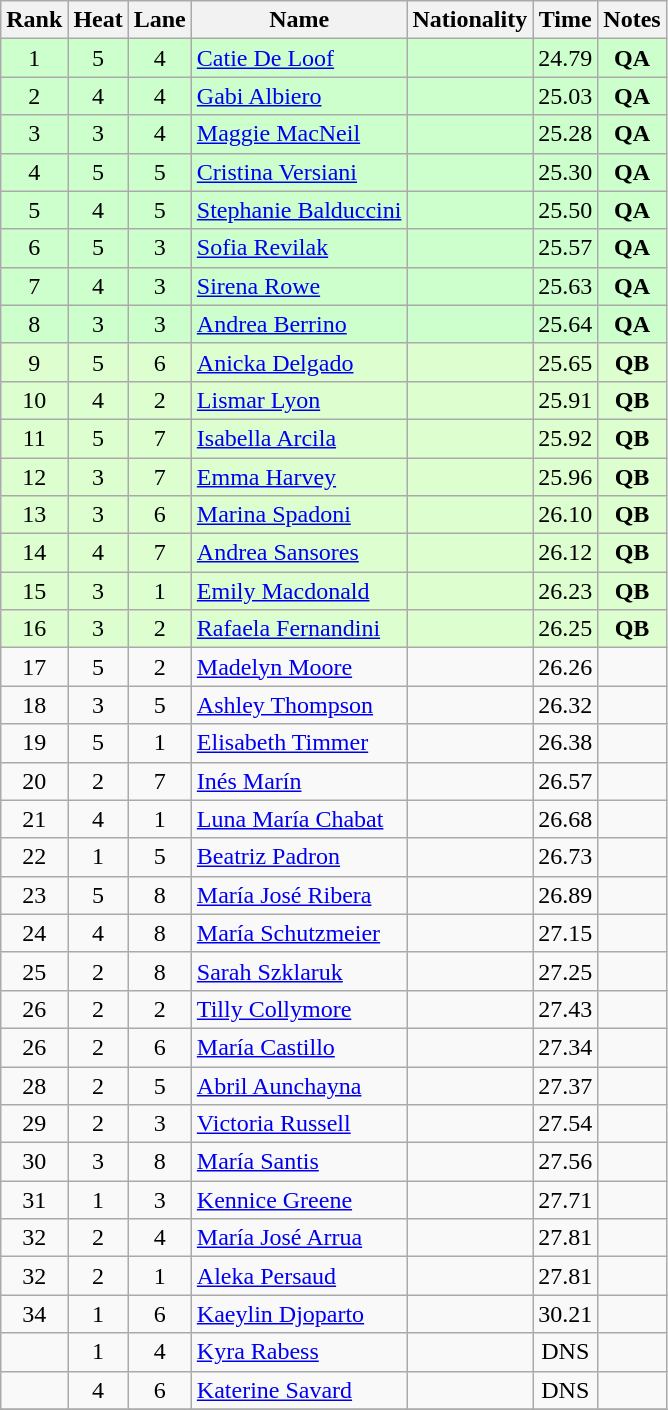<table class="wikitable sortable" style="text-align:center">
<tr>
<th>Rank</th>
<th>Heat</th>
<th>Lane</th>
<th>Name</th>
<th>Nationality</th>
<th>Time</th>
<th>Notes</th>
</tr>
<tr bgcolor="ccffcc">
<td>1</td>
<td>5</td>
<td>4</td>
<td align="left"><a href='#'>Catie De Loof</a></td>
<td align="left"></td>
<td>24.79</td>
<td><strong>QA</strong></td>
</tr>
<tr bgcolor="ccffcc">
<td>2</td>
<td>4</td>
<td>4</td>
<td align="left"><a href='#'>Gabi Albiero</a></td>
<td align="left"></td>
<td>25.03</td>
<td><strong>QA</strong></td>
</tr>
<tr bgcolor="ccffcc">
<td>3</td>
<td>3</td>
<td>4</td>
<td align="left"><a href='#'>Maggie MacNeil</a></td>
<td align="left"></td>
<td>25.28</td>
<td><strong>QA</strong></td>
</tr>
<tr bgcolor="ccffcc">
<td>4</td>
<td>5</td>
<td>5</td>
<td align="left"><a href='#'>Cristina Versiani</a></td>
<td align="left"></td>
<td>25.30</td>
<td><strong>QA</strong></td>
</tr>
<tr bgcolor="ccffcc">
<td>5</td>
<td>4</td>
<td>5</td>
<td align="left"><a href='#'>Stephanie Balduccini</a></td>
<td align="left"></td>
<td>25.50</td>
<td><strong>QA</strong></td>
</tr>
<tr bgcolor="ccffcc">
<td>6</td>
<td>5</td>
<td>3</td>
<td align="left"><a href='#'>Sofia Revilak</a></td>
<td align="left"></td>
<td>25.57</td>
<td><strong>QA</strong></td>
</tr>
<tr bgcolor="ccffcc">
<td>7</td>
<td>4</td>
<td>3</td>
<td align="left"><a href='#'>Sirena Rowe</a></td>
<td align="left"></td>
<td>25.63</td>
<td><strong>QA</strong></td>
</tr>
<tr bgcolor="ccffcc">
<td>8</td>
<td>3</td>
<td>3</td>
<td align="left"><a href='#'>Andrea Berrino</a></td>
<td align="left"></td>
<td>25.64</td>
<td><strong>QA</strong></td>
</tr>
<tr bgcolor="ddffd">
<td>9</td>
<td>5</td>
<td>6</td>
<td align="left"><a href='#'>Anicka Delgado</a></td>
<td align="left"></td>
<td>25.65</td>
<td><strong>QB</strong></td>
</tr>
<tr bgcolor="ddffd">
<td>10</td>
<td>4</td>
<td>2</td>
<td align="left"><a href='#'>Lismar Lyon</a></td>
<td align="left"></td>
<td>25.91</td>
<td><strong>QB</strong></td>
</tr>
<tr bgcolor="ddffd">
<td>11</td>
<td>5</td>
<td>7</td>
<td align="left"><a href='#'>Isabella Arcila</a></td>
<td align="left"></td>
<td>25.92</td>
<td><strong>QB</strong></td>
</tr>
<tr bgcolor="ddffd">
<td>12</td>
<td>3</td>
<td>7</td>
<td align="left"><a href='#'>Emma Harvey</a></td>
<td align="left"></td>
<td>25.96</td>
<td><strong>QB</strong></td>
</tr>
<tr bgcolor="ddffd">
<td>13</td>
<td>3</td>
<td>6</td>
<td align="left"><a href='#'>Marina Spadoni</a></td>
<td align="left"></td>
<td>26.10</td>
<td><strong>QB</strong></td>
</tr>
<tr bgcolor="ddffd">
<td>14</td>
<td>4</td>
<td>7</td>
<td align="left"><a href='#'>Andrea Sansores</a></td>
<td align="left"></td>
<td>26.12</td>
<td><strong>QB</strong></td>
</tr>
<tr bgcolor="ddffd">
<td>15</td>
<td>3</td>
<td>1</td>
<td align="left"><a href='#'>Emily Macdonald</a></td>
<td align="left"></td>
<td>26.23</td>
<td><strong>QB</strong></td>
</tr>
<tr bgcolor="ddffd">
<td>16</td>
<td>3</td>
<td>2</td>
<td align="left"><a href='#'>Rafaela Fernandini</a></td>
<td align="left"></td>
<td>26.25</td>
<td><strong>QB</strong></td>
</tr>
<tr>
<td>17</td>
<td>5</td>
<td>2</td>
<td align="left"><a href='#'>Madelyn Moore</a></td>
<td align="left"></td>
<td>26.26</td>
<td></td>
</tr>
<tr>
<td>18</td>
<td>3</td>
<td>5</td>
<td align="left"><a href='#'>Ashley Thompson</a></td>
<td align="left"></td>
<td>26.32</td>
<td></td>
</tr>
<tr>
<td>19</td>
<td>5</td>
<td>1</td>
<td align="left"><a href='#'>Elisabeth Timmer</a></td>
<td align="left"></td>
<td>26.38</td>
<td></td>
</tr>
<tr>
<td>20</td>
<td>2</td>
<td>7</td>
<td align="left"><a href='#'>Inés Marín</a></td>
<td align="left"></td>
<td>26.57</td>
<td></td>
</tr>
<tr>
<td>21</td>
<td>4</td>
<td>1</td>
<td align="left"><a href='#'>Luna María Chabat</a></td>
<td align="left"></td>
<td>26.68</td>
<td></td>
</tr>
<tr>
<td>22</td>
<td>1</td>
<td>5</td>
<td align="left"><a href='#'>Beatriz Padron</a></td>
<td align="left"></td>
<td>26.73</td>
<td></td>
</tr>
<tr>
<td>23</td>
<td>5</td>
<td>8</td>
<td align="left"><a href='#'>María José Ribera</a></td>
<td align="left"></td>
<td>26.89</td>
<td></td>
</tr>
<tr>
<td>24</td>
<td>4</td>
<td>8</td>
<td align="left"><a href='#'>María Schutzmeier</a></td>
<td align="left"></td>
<td>27.15</td>
<td></td>
</tr>
<tr>
<td>25</td>
<td>2</td>
<td>8</td>
<td align="left"><a href='#'>Sarah Szklaruk</a></td>
<td align="left"></td>
<td>27.25</td>
<td></td>
</tr>
<tr>
<td>26</td>
<td>2</td>
<td>2</td>
<td align="left"><a href='#'>Tilly Collymore</a></td>
<td align="left"></td>
<td>27.43</td>
<td></td>
</tr>
<tr>
<td>26</td>
<td>2</td>
<td>6</td>
<td align="left"><a href='#'>María Castillo</a></td>
<td align="left"></td>
<td>27.34</td>
<td></td>
</tr>
<tr>
<td>28</td>
<td>2</td>
<td>5</td>
<td align="left"><a href='#'>Abril Aunchayna</a></td>
<td align="left"></td>
<td>27.37</td>
<td></td>
</tr>
<tr>
<td>29</td>
<td>2</td>
<td>3</td>
<td align="left"><a href='#'>Victoria Russell</a></td>
<td align="left"></td>
<td>27.54</td>
<td></td>
</tr>
<tr>
<td>30</td>
<td>3</td>
<td>8</td>
<td align="left"><a href='#'>María Santis</a></td>
<td align="left"></td>
<td>27.56</td>
<td></td>
</tr>
<tr>
<td>31</td>
<td>1</td>
<td>3</td>
<td align="left"><a href='#'>Kennice Greene</a></td>
<td align="left"></td>
<td>27.71</td>
<td></td>
</tr>
<tr>
<td>32</td>
<td>2</td>
<td>4</td>
<td align="left"><a href='#'>María José Arrua</a></td>
<td align="left"></td>
<td>27.81</td>
<td></td>
</tr>
<tr>
<td>32</td>
<td>2</td>
<td>1</td>
<td align="left"><a href='#'>Aleka Persaud</a></td>
<td align="left"></td>
<td>27.81</td>
<td></td>
</tr>
<tr>
<td>34</td>
<td>1</td>
<td>6</td>
<td align="left"><a href='#'>Kaeylin Djoparto</a></td>
<td align="left"></td>
<td>30.21</td>
<td></td>
</tr>
<tr>
<td></td>
<td>1</td>
<td>4</td>
<td align="left"><a href='#'>Kyra Rabess</a></td>
<td align="left"></td>
<td>DNS</td>
<td></td>
</tr>
<tr>
<td></td>
<td>4</td>
<td>6</td>
<td align="left"><a href='#'>Katerine Savard</a></td>
<td align="left"></td>
<td>DNS</td>
<td></td>
</tr>
<tr>
</tr>
</table>
